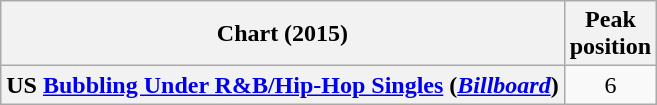<table class="wikitable sortable plainrowheaders" style="text-align:center">
<tr>
<th scope="col">Chart (2015)</th>
<th scope="col">Peak<br>position</th>
</tr>
<tr>
<th scope="row">US <a href='#'>Bubbling Under R&B/Hip-Hop Singles</a> (<em><a href='#'>Billboard</a></em>)</th>
<td style="text-align:center;">6</td>
</tr>
</table>
